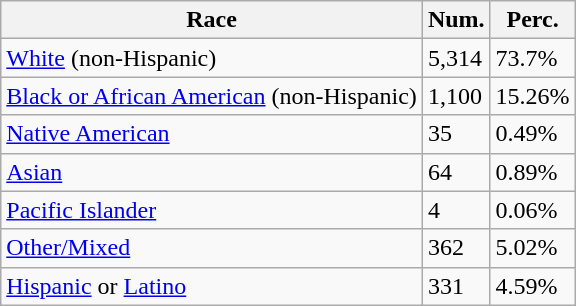<table class="wikitable">
<tr>
<th>Race</th>
<th>Num.</th>
<th>Perc.</th>
</tr>
<tr>
<td><a href='#'>White</a> (non-Hispanic)</td>
<td>5,314</td>
<td>73.7%</td>
</tr>
<tr>
<td><a href='#'>Black or African American</a> (non-Hispanic)</td>
<td>1,100</td>
<td>15.26%</td>
</tr>
<tr>
<td><a href='#'>Native American</a></td>
<td>35</td>
<td>0.49%</td>
</tr>
<tr>
<td><a href='#'>Asian</a></td>
<td>64</td>
<td>0.89%</td>
</tr>
<tr>
<td><a href='#'>Pacific Islander</a></td>
<td>4</td>
<td>0.06%</td>
</tr>
<tr>
<td><a href='#'>Other/Mixed</a></td>
<td>362</td>
<td>5.02%</td>
</tr>
<tr>
<td><a href='#'>Hispanic</a> or <a href='#'>Latino</a></td>
<td>331</td>
<td>4.59%</td>
</tr>
</table>
